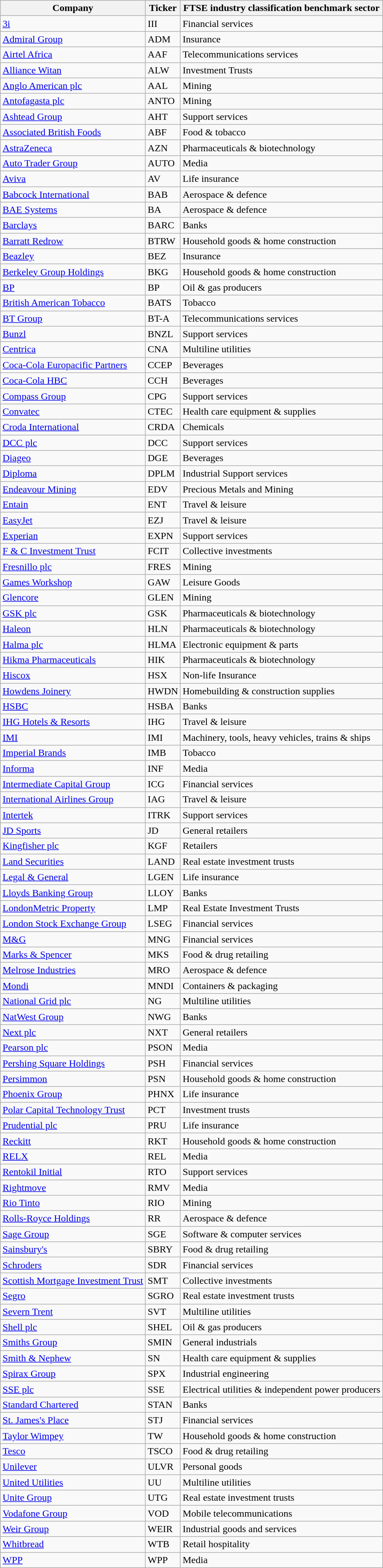<table class="wikitable sortable" id="constituents">
<tr>
<th>Company</th>
<th>Ticker</th>
<th>FTSE industry classification benchmark sector</th>
</tr>
<tr>
<td><a href='#'>3i</a></td>
<td>III</td>
<td>Financial services</td>
</tr>
<tr>
<td><a href='#'>Admiral Group</a></td>
<td>ADM</td>
<td>Insurance</td>
</tr>
<tr>
<td><a href='#'>Airtel Africa</a></td>
<td>AAF</td>
<td>Telecommunications services</td>
</tr>
<tr>
<td><a href='#'>Alliance Witan</a></td>
<td>ALW</td>
<td>Investment Trusts</td>
</tr>
<tr>
<td><a href='#'>Anglo American plc</a></td>
<td>AAL</td>
<td>Mining</td>
</tr>
<tr>
<td><a href='#'>Antofagasta plc</a></td>
<td>ANTO</td>
<td>Mining</td>
</tr>
<tr>
<td><a href='#'>Ashtead Group</a></td>
<td>AHT</td>
<td>Support services</td>
</tr>
<tr>
<td><a href='#'>Associated British Foods</a></td>
<td>ABF</td>
<td>Food & tobacco</td>
</tr>
<tr>
<td><a href='#'>AstraZeneca</a></td>
<td>AZN</td>
<td>Pharmaceuticals & biotechnology</td>
</tr>
<tr>
<td><a href='#'>Auto Trader Group</a></td>
<td>AUTO</td>
<td>Media</td>
</tr>
<tr>
<td><a href='#'>Aviva</a></td>
<td>AV</td>
<td>Life insurance</td>
</tr>
<tr>
<td><a href='#'>Babcock International</a></td>
<td>BAB</td>
<td>Aerospace & defence</td>
</tr>
<tr>
<td><a href='#'>BAE Systems</a></td>
<td>BA</td>
<td>Aerospace & defence</td>
</tr>
<tr>
<td><a href='#'>Barclays</a></td>
<td>BARC</td>
<td>Banks</td>
</tr>
<tr>
<td><a href='#'>Barratt Redrow</a></td>
<td>BTRW</td>
<td>Household goods & home construction</td>
</tr>
<tr>
<td><a href='#'>Beazley</a></td>
<td>BEZ</td>
<td>Insurance</td>
</tr>
<tr>
<td><a href='#'>Berkeley Group Holdings</a></td>
<td>BKG</td>
<td>Household goods & home construction</td>
</tr>
<tr>
<td><a href='#'>BP</a></td>
<td>BP</td>
<td>Oil & gas producers</td>
</tr>
<tr>
<td><a href='#'>British American Tobacco</a></td>
<td>BATS</td>
<td>Tobacco</td>
</tr>
<tr>
<td><a href='#'>BT Group</a></td>
<td>BT-A</td>
<td>Telecommunications services</td>
</tr>
<tr>
<td><a href='#'>Bunzl</a></td>
<td>BNZL</td>
<td>Support services</td>
</tr>
<tr>
<td><a href='#'>Centrica</a></td>
<td>CNA</td>
<td>Multiline utilities</td>
</tr>
<tr>
<td><a href='#'>Coca-Cola Europacific Partners</a></td>
<td>CCEP</td>
<td>Beverages</td>
</tr>
<tr>
<td><a href='#'>Coca-Cola HBC</a></td>
<td>CCH</td>
<td>Beverages</td>
</tr>
<tr>
<td><a href='#'>Compass Group</a></td>
<td>CPG</td>
<td>Support services</td>
</tr>
<tr>
<td><a href='#'>Convatec</a></td>
<td>CTEC</td>
<td>Health care equipment & supplies</td>
</tr>
<tr>
<td><a href='#'>Croda International</a></td>
<td>CRDA</td>
<td>Chemicals</td>
</tr>
<tr>
<td><a href='#'>DCC plc</a></td>
<td>DCC</td>
<td>Support services</td>
</tr>
<tr>
<td><a href='#'>Diageo</a></td>
<td>DGE</td>
<td>Beverages</td>
</tr>
<tr>
<td><a href='#'>Diploma</a></td>
<td>DPLM</td>
<td>Industrial Support services</td>
</tr>
<tr>
<td><a href='#'>Endeavour Mining</a></td>
<td>EDV</td>
<td>Precious Metals and Mining</td>
</tr>
<tr>
<td><a href='#'>Entain</a></td>
<td>ENT</td>
<td>Travel & leisure</td>
</tr>
<tr>
<td><a href='#'>EasyJet</a></td>
<td>EZJ</td>
<td>Travel & leisure</td>
</tr>
<tr>
<td><a href='#'>Experian</a></td>
<td>EXPN</td>
<td>Support services</td>
</tr>
<tr>
<td><a href='#'>F & C Investment Trust</a></td>
<td>FCIT</td>
<td>Collective investments</td>
</tr>
<tr>
<td><a href='#'>Fresnillo plc</a></td>
<td>FRES</td>
<td>Mining</td>
</tr>
<tr>
<td><a href='#'>Games Workshop</a></td>
<td>GAW</td>
<td>Leisure Goods</td>
</tr>
<tr>
<td><a href='#'>Glencore</a></td>
<td>GLEN</td>
<td>Mining</td>
</tr>
<tr>
<td><a href='#'>GSK plc</a></td>
<td>GSK</td>
<td>Pharmaceuticals & biotechnology</td>
</tr>
<tr>
<td><a href='#'>Haleon</a></td>
<td>HLN</td>
<td>Pharmaceuticals & biotechnology</td>
</tr>
<tr>
<td><a href='#'>Halma plc</a></td>
<td>HLMA</td>
<td>Electronic equipment & parts</td>
</tr>
<tr>
<td><a href='#'>Hikma Pharmaceuticals</a></td>
<td>HIK</td>
<td>Pharmaceuticals & biotechnology</td>
</tr>
<tr>
<td><a href='#'>Hiscox</a></td>
<td>HSX</td>
<td>Non-life Insurance</td>
</tr>
<tr>
<td><a href='#'>Howdens Joinery</a></td>
<td>HWDN</td>
<td>Homebuilding & construction supplies</td>
</tr>
<tr>
<td><a href='#'>HSBC</a></td>
<td>HSBA</td>
<td>Banks</td>
</tr>
<tr>
<td><a href='#'>IHG Hotels & Resorts</a></td>
<td>IHG</td>
<td>Travel & leisure</td>
</tr>
<tr>
<td><a href='#'>IMI</a></td>
<td>IMI</td>
<td>Machinery, tools, heavy vehicles, trains & ships</td>
</tr>
<tr>
<td><a href='#'>Imperial Brands</a></td>
<td>IMB</td>
<td>Tobacco</td>
</tr>
<tr>
<td><a href='#'>Informa</a></td>
<td>INF</td>
<td>Media</td>
</tr>
<tr>
<td><a href='#'>Intermediate Capital Group</a></td>
<td>ICG</td>
<td>Financial services</td>
</tr>
<tr>
<td><a href='#'>International Airlines Group</a></td>
<td>IAG</td>
<td>Travel & leisure</td>
</tr>
<tr>
<td><a href='#'>Intertek</a></td>
<td>ITRK</td>
<td>Support services</td>
</tr>
<tr>
<td><a href='#'>JD Sports</a></td>
<td>JD</td>
<td>General retailers</td>
</tr>
<tr>
<td><a href='#'>Kingfisher plc</a></td>
<td>KGF</td>
<td>Retailers</td>
</tr>
<tr>
<td><a href='#'>Land Securities</a></td>
<td>LAND</td>
<td>Real estate investment trusts</td>
</tr>
<tr>
<td><a href='#'>Legal & General</a></td>
<td>LGEN</td>
<td>Life insurance</td>
</tr>
<tr>
<td><a href='#'>Lloyds Banking Group</a></td>
<td>LLOY</td>
<td>Banks</td>
</tr>
<tr>
<td><a href='#'>LondonMetric Property</a></td>
<td>LMP</td>
<td>Real Estate Investment Trusts</td>
</tr>
<tr>
<td><a href='#'>London Stock Exchange Group</a></td>
<td>LSEG</td>
<td>Financial services</td>
</tr>
<tr>
<td><a href='#'>M&G</a></td>
<td>MNG</td>
<td>Financial services</td>
</tr>
<tr>
<td><a href='#'>Marks & Spencer</a></td>
<td>MKS</td>
<td>Food & drug retailing</td>
</tr>
<tr>
<td><a href='#'>Melrose Industries</a></td>
<td>MRO</td>
<td>Aerospace & defence</td>
</tr>
<tr>
<td><a href='#'>Mondi</a></td>
<td>MNDI</td>
<td>Containers & packaging</td>
</tr>
<tr>
<td><a href='#'>National Grid plc</a></td>
<td>NG</td>
<td>Multiline utilities</td>
</tr>
<tr>
<td><a href='#'>NatWest Group</a></td>
<td>NWG</td>
<td>Banks</td>
</tr>
<tr>
<td><a href='#'>Next plc</a></td>
<td>NXT</td>
<td>General retailers</td>
</tr>
<tr>
<td><a href='#'>Pearson plc</a></td>
<td>PSON</td>
<td>Media</td>
</tr>
<tr>
<td><a href='#'>Pershing Square Holdings</a></td>
<td>PSH</td>
<td>Financial services</td>
</tr>
<tr>
<td><a href='#'>Persimmon</a></td>
<td>PSN</td>
<td>Household goods & home construction</td>
</tr>
<tr>
<td><a href='#'>Phoenix Group</a></td>
<td>PHNX</td>
<td>Life insurance</td>
</tr>
<tr>
<td><a href='#'>Polar Capital Technology Trust</a></td>
<td>PCT</td>
<td>Investment trusts</td>
</tr>
<tr>
<td><a href='#'>Prudential plc</a></td>
<td>PRU</td>
<td>Life insurance</td>
</tr>
<tr>
<td><a href='#'>Reckitt</a></td>
<td>RKT</td>
<td>Household goods & home construction</td>
</tr>
<tr>
<td><a href='#'>RELX</a></td>
<td>REL</td>
<td>Media</td>
</tr>
<tr>
<td><a href='#'>Rentokil Initial</a></td>
<td>RTO</td>
<td>Support services</td>
</tr>
<tr>
<td><a href='#'>Rightmove</a></td>
<td>RMV</td>
<td>Media</td>
</tr>
<tr>
<td><a href='#'>Rio Tinto</a></td>
<td>RIO</td>
<td>Mining</td>
</tr>
<tr>
<td><a href='#'>Rolls-Royce Holdings</a></td>
<td>RR</td>
<td>Aerospace & defence</td>
</tr>
<tr>
<td><a href='#'>Sage Group</a></td>
<td>SGE</td>
<td>Software & computer services</td>
</tr>
<tr>
<td><a href='#'>Sainsbury's</a></td>
<td>SBRY</td>
<td>Food & drug retailing</td>
</tr>
<tr>
<td><a href='#'>Schroders</a></td>
<td>SDR</td>
<td>Financial services</td>
</tr>
<tr>
<td><a href='#'>Scottish Mortgage Investment Trust</a></td>
<td>SMT</td>
<td>Collective investments</td>
</tr>
<tr>
<td><a href='#'>Segro</a></td>
<td>SGRO</td>
<td>Real estate investment trusts</td>
</tr>
<tr>
<td><a href='#'>Severn Trent</a></td>
<td>SVT</td>
<td>Multiline utilities</td>
</tr>
<tr>
<td><a href='#'>Shell plc</a></td>
<td>SHEL</td>
<td>Oil & gas producers</td>
</tr>
<tr>
<td><a href='#'>Smiths Group</a></td>
<td>SMIN</td>
<td>General industrials</td>
</tr>
<tr>
<td><a href='#'>Smith & Nephew</a></td>
<td>SN</td>
<td>Health care equipment & supplies</td>
</tr>
<tr>
<td><a href='#'>Spirax Group</a></td>
<td>SPX</td>
<td>Industrial engineering</td>
</tr>
<tr>
<td><a href='#'>SSE plc</a></td>
<td>SSE</td>
<td>Electrical utilities & independent power producers</td>
</tr>
<tr>
<td><a href='#'>Standard Chartered</a></td>
<td>STAN</td>
<td>Banks</td>
</tr>
<tr>
<td><a href='#'>St. James's Place</a></td>
<td>STJ</td>
<td>Financial services</td>
</tr>
<tr>
<td><a href='#'>Taylor Wimpey</a></td>
<td>TW</td>
<td>Household goods & home construction</td>
</tr>
<tr>
<td><a href='#'>Tesco</a></td>
<td>TSCO</td>
<td>Food & drug retailing</td>
</tr>
<tr>
<td><a href='#'>Unilever</a></td>
<td>ULVR</td>
<td>Personal goods</td>
</tr>
<tr>
<td><a href='#'>United Utilities</a></td>
<td>UU</td>
<td>Multiline utilities</td>
</tr>
<tr>
<td><a href='#'>Unite Group</a></td>
<td>UTG</td>
<td>Real estate investment trusts</td>
</tr>
<tr>
<td><a href='#'>Vodafone Group</a></td>
<td>VOD</td>
<td>Mobile telecommunications</td>
</tr>
<tr>
<td><a href='#'>Weir Group</a></td>
<td>WEIR</td>
<td>Industrial goods and services</td>
</tr>
<tr>
<td><a href='#'>Whitbread</a></td>
<td>WTB</td>
<td>Retail hospitality</td>
</tr>
<tr>
<td><a href='#'>WPP</a></td>
<td>WPP</td>
<td>Media</td>
</tr>
</table>
